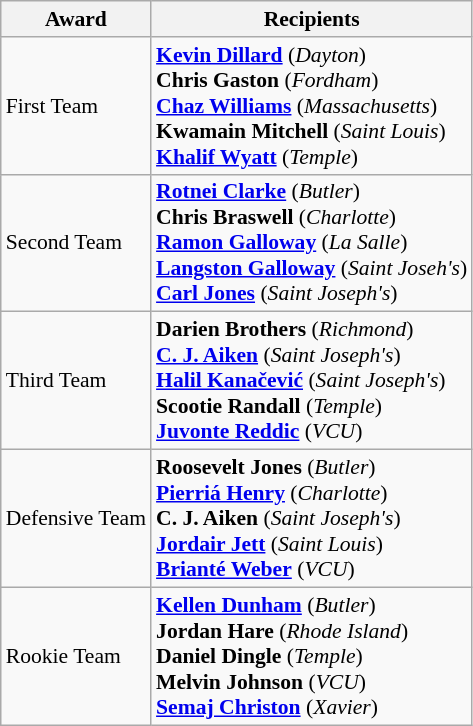<table class="wikitable" style="white-space:nowrap; font-size:90%;">
<tr>
<th>Award</th>
<th>Recipients</th>
</tr>
<tr>
<td>First Team</td>
<td><strong><a href='#'>Kevin Dillard</a></strong> (<em>Dayton</em>)<br><strong>Chris Gaston</strong> (<em>Fordham</em>)<br><strong><a href='#'>Chaz Williams</a></strong> (<em>Massachusetts</em>)<br><strong>Kwamain Mitchell</strong> (<em>Saint Louis</em>)<br><strong><a href='#'>Khalif Wyatt</a></strong> (<em>Temple</em>)</td>
</tr>
<tr>
<td>Second Team</td>
<td><strong><a href='#'>Rotnei Clarke</a></strong> (<em>Butler</em>)<br><strong>Chris Braswell</strong> (<em>Charlotte</em>)<br><strong><a href='#'>Ramon Galloway</a></strong> (<em>La Salle</em>)<br><strong><a href='#'>Langston Galloway</a></strong> (<em>Saint Joseh's</em>)<br><strong><a href='#'>Carl Jones</a></strong> (<em>Saint Joseph's</em>)</td>
</tr>
<tr>
<td>Third Team</td>
<td><strong>Darien Brothers</strong> (<em>Richmond</em>)<br><strong><a href='#'>C. J. Aiken</a></strong> (<em>Saint Joseph's</em>)<br><strong><a href='#'>Halil Kanačević</a></strong> (<em>Saint Joseph's</em>)<br><strong>Scootie Randall</strong> (<em>Temple</em>)<br><strong><a href='#'>Juvonte Reddic</a></strong> (<em>VCU</em>)</td>
</tr>
<tr>
<td>Defensive Team</td>
<td><strong>Roosevelt Jones</strong> (<em>Butler</em>)<br><strong><a href='#'>Pierriá Henry</a></strong> (<em>Charlotte</em>)<br><strong>C. J. Aiken</strong> (<em>Saint Joseph's</em>)<br><strong><a href='#'>Jordair Jett</a></strong> (<em>Saint Louis</em>)<br><strong><a href='#'>Brianté Weber</a></strong> (<em>VCU</em>)</td>
</tr>
<tr>
<td>Rookie Team</td>
<td><strong><a href='#'>Kellen Dunham</a></strong> (<em>Butler</em>)<br><strong>Jordan Hare</strong> (<em>Rhode Island</em>)<br><strong>Daniel Dingle</strong> (<em>Temple</em>)<br><strong>Melvin Johnson</strong> (<em>VCU</em>)<br><strong><a href='#'>Semaj Christon</a></strong> (<em>Xavier</em>)</td>
</tr>
</table>
